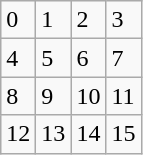<table class="wikitable">
<tr>
<td>0</td>
<td>1</td>
<td>2</td>
<td>3</td>
</tr>
<tr>
<td>4</td>
<td>5</td>
<td>6</td>
<td>7</td>
</tr>
<tr>
<td>8</td>
<td>9</td>
<td>10</td>
<td>11</td>
</tr>
<tr>
<td>12</td>
<td>13</td>
<td>14</td>
<td>15</td>
</tr>
</table>
